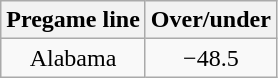<table class="wikitable">
<tr align="center">
<th style=>Pregame line</th>
<th style=>Over/under</th>
</tr>
<tr align="center">
<td>Alabama</td>
<td>−48.5</td>
</tr>
</table>
